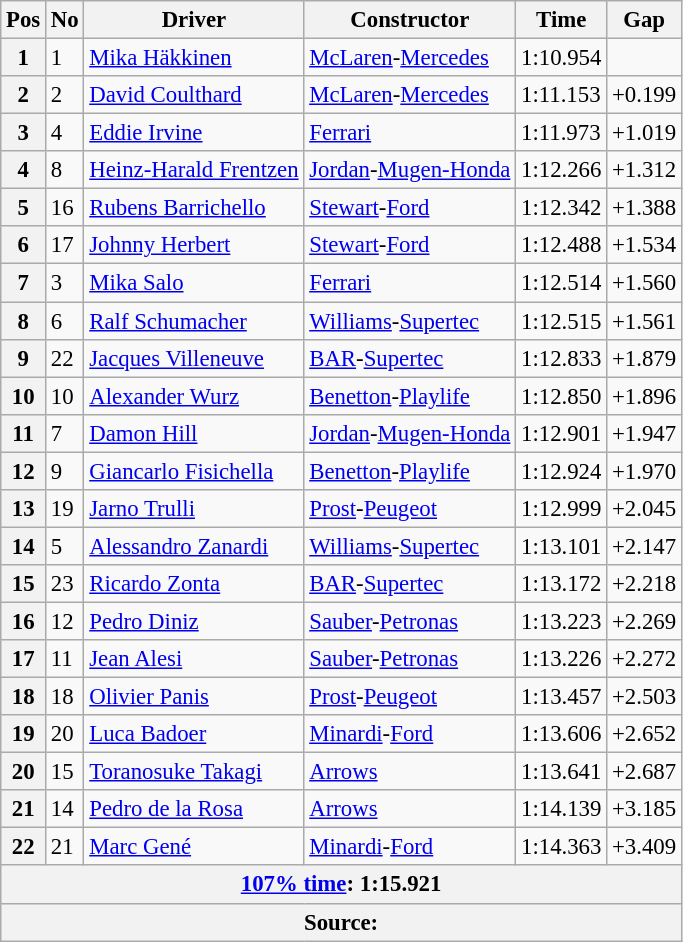<table class="wikitable sortable" style="font-size: 95%;">
<tr>
<th>Pos</th>
<th>No</th>
<th>Driver</th>
<th>Constructor</th>
<th>Time</th>
<th>Gap</th>
</tr>
<tr>
<th>1</th>
<td>1</td>
<td data-sort-value="hak"> <a href='#'>Mika Häkkinen</a></td>
<td><a href='#'>McLaren</a>-<a href='#'>Mercedes</a></td>
<td>1:10.954</td>
<td></td>
</tr>
<tr>
<th>2</th>
<td>2</td>
<td data-sort-value="cou"> <a href='#'>David Coulthard</a></td>
<td><a href='#'>McLaren</a>-<a href='#'>Mercedes</a></td>
<td>1:11.153</td>
<td>+0.199</td>
</tr>
<tr>
<th>3</th>
<td>4</td>
<td data-sort-value="irv"> <a href='#'>Eddie Irvine</a></td>
<td><a href='#'>Ferrari</a></td>
<td>1:11.973</td>
<td>+1.019</td>
</tr>
<tr>
<th>4</th>
<td>8</td>
<td data-sort-value="fre"> <a href='#'>Heinz-Harald Frentzen</a></td>
<td><a href='#'>Jordan</a>-<a href='#'>Mugen-Honda</a></td>
<td>1:12.266</td>
<td>+1.312</td>
</tr>
<tr>
<th>5</th>
<td>16</td>
<td data-sort-value="bar"> <a href='#'>Rubens Barrichello</a></td>
<td><a href='#'>Stewart</a>-<a href='#'>Ford</a></td>
<td>1:12.342</td>
<td>+1.388</td>
</tr>
<tr>
<th>6</th>
<td>17</td>
<td data-sort-value="her"> <a href='#'>Johnny Herbert</a></td>
<td><a href='#'>Stewart</a>-<a href='#'>Ford</a></td>
<td>1:12.488</td>
<td>+1.534</td>
</tr>
<tr>
<th>7</th>
<td>3</td>
<td data-sort-value="sal"> <a href='#'>Mika Salo</a></td>
<td><a href='#'>Ferrari</a></td>
<td>1:12.514</td>
<td>+1.560</td>
</tr>
<tr>
<th>8</th>
<td>6</td>
<td data-sort-value="scr"> <a href='#'>Ralf Schumacher</a></td>
<td><a href='#'>Williams</a>-<a href='#'>Supertec</a></td>
<td>1:12.515</td>
<td>+1.561</td>
</tr>
<tr>
<th>9</th>
<td>22</td>
<td data-sort-value="vil"> <a href='#'>Jacques Villeneuve</a></td>
<td><a href='#'>BAR</a>-<a href='#'>Supertec</a></td>
<td>1:12.833</td>
<td>+1.879</td>
</tr>
<tr>
<th>10</th>
<td>10</td>
<td data-sort-value="wur"> <a href='#'>Alexander Wurz</a></td>
<td><a href='#'>Benetton</a>-<a href='#'>Playlife</a></td>
<td>1:12.850</td>
<td>+1.896</td>
</tr>
<tr>
<th>11</th>
<td>7</td>
<td data-sort-value="hil"> <a href='#'>Damon Hill</a></td>
<td><a href='#'>Jordan</a>-<a href='#'>Mugen-Honda</a></td>
<td>1:12.901</td>
<td>+1.947</td>
</tr>
<tr>
<th>12</th>
<td>9</td>
<td data-sort-value="fis"> <a href='#'>Giancarlo Fisichella</a></td>
<td><a href='#'>Benetton</a>-<a href='#'>Playlife</a></td>
<td>1:12.924</td>
<td>+1.970</td>
</tr>
<tr>
<th>13</th>
<td>19</td>
<td data-sort-value="tru"> <a href='#'>Jarno Trulli</a></td>
<td><a href='#'>Prost</a>-<a href='#'>Peugeot</a></td>
<td>1:12.999</td>
<td>+2.045</td>
</tr>
<tr>
<th>14</th>
<td>5</td>
<td data-sort-value="zan"> <a href='#'>Alessandro Zanardi</a></td>
<td><a href='#'>Williams</a>-<a href='#'>Supertec</a></td>
<td>1:13.101</td>
<td>+2.147</td>
</tr>
<tr>
<th>15</th>
<td>23</td>
<td data-sort-value="zon"> <a href='#'>Ricardo Zonta</a></td>
<td><a href='#'>BAR</a>-<a href='#'>Supertec</a></td>
<td>1:13.172</td>
<td>+2.218</td>
</tr>
<tr>
<th>16</th>
<td>12</td>
<td data-sort-value="din"> <a href='#'>Pedro Diniz</a></td>
<td><a href='#'>Sauber</a>-<a href='#'>Petronas</a></td>
<td>1:13.223</td>
<td>+2.269</td>
</tr>
<tr>
<th>17</th>
<td>11</td>
<td data-sort-value="ale"> <a href='#'>Jean Alesi</a></td>
<td><a href='#'>Sauber</a>-<a href='#'>Petronas</a></td>
<td>1:13.226</td>
<td>+2.272</td>
</tr>
<tr>
<th>18</th>
<td>18</td>
<td data-sort-value="pan"> <a href='#'>Olivier Panis</a></td>
<td><a href='#'>Prost</a>-<a href='#'>Peugeot</a></td>
<td>1:13.457</td>
<td>+2.503</td>
</tr>
<tr>
<th>19</th>
<td>20</td>
<td data-sort-value="bad"> <a href='#'>Luca Badoer</a></td>
<td><a href='#'>Minardi</a>-<a href='#'>Ford</a></td>
<td>1:13.606</td>
<td>+2.652</td>
</tr>
<tr>
<th>20</th>
<td>15</td>
<td data-sort-value="tak"> <a href='#'>Toranosuke Takagi</a></td>
<td><a href='#'>Arrows</a></td>
<td>1:13.641</td>
<td>+2.687</td>
</tr>
<tr>
<th>21</th>
<td>14</td>
<td data-sort-value="de l"> <a href='#'>Pedro de la Rosa</a></td>
<td><a href='#'>Arrows</a></td>
<td>1:14.139</td>
<td>+3.185</td>
</tr>
<tr>
<th>22</th>
<td>21</td>
<td data-sort-value="gen"> <a href='#'>Marc Gené</a></td>
<td><a href='#'>Minardi</a>-<a href='#'>Ford</a></td>
<td>1:14.363</td>
<td>+3.409</td>
</tr>
<tr>
<th colspan="6"><a href='#'>107% time</a>: 1:15.921</th>
</tr>
<tr>
<th colspan="8">Source:</th>
</tr>
</table>
